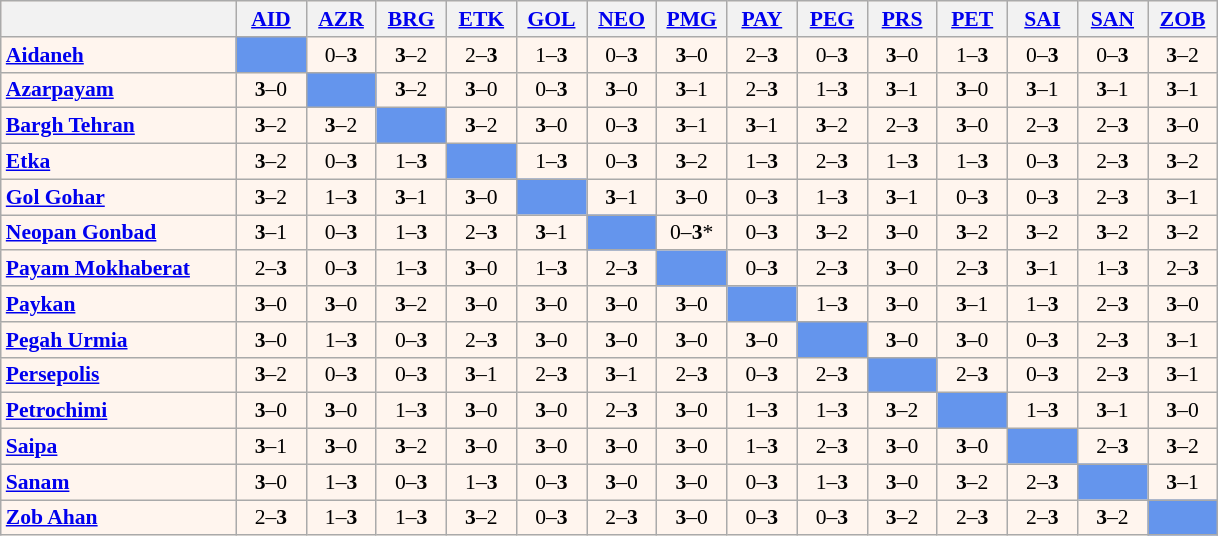<table cellspacing="0" cellpadding="3" style="background-color: #fff5ee; font-size: 90%; text-align: center" class="wikitable">
<tr>
<th width=150></th>
<th width=40><a href='#'>AID</a></th>
<th width=40><a href='#'>AZR</a></th>
<th width=40><a href='#'>BRG</a></th>
<th width=40><a href='#'>ETK</a></th>
<th width=40><a href='#'>GOL</a></th>
<th width=40><a href='#'>NEO</a></th>
<th width=40><a href='#'>PMG</a></th>
<th width=40><a href='#'>PAY</a></th>
<th width=40><a href='#'>PEG</a></th>
<th width=40><a href='#'>PRS</a></th>
<th width=40><a href='#'>PET</a></th>
<th width=40><a href='#'>SAI</a></th>
<th width=40><a href='#'>SAN</a></th>
<th width=40><a href='#'>ZOB</a></th>
</tr>
<tr>
<td align=left><strong><a href='#'>Aidaneh</a></strong></td>
<td bgcolor="#6495ed"></td>
<td>0–<strong>3</strong></td>
<td><strong>3</strong>–2</td>
<td>2–<strong>3</strong></td>
<td>1–<strong>3</strong></td>
<td>0–<strong>3</strong></td>
<td><strong>3</strong>–0</td>
<td>2–<strong>3</strong></td>
<td>0–<strong>3</strong></td>
<td><strong>3</strong>–0</td>
<td>1–<strong>3</strong></td>
<td>0–<strong>3</strong></td>
<td>0–<strong>3</strong></td>
<td><strong>3</strong>–2</td>
</tr>
<tr>
<td align=left><strong><a href='#'>Azarpayam</a></strong></td>
<td><strong>3</strong>–0</td>
<td bgcolor="#6495ed"></td>
<td><strong>3</strong>–2</td>
<td><strong>3</strong>–0</td>
<td>0–<strong>3</strong></td>
<td><strong>3</strong>–0</td>
<td><strong>3</strong>–1</td>
<td>2–<strong>3</strong></td>
<td>1–<strong>3</strong></td>
<td><strong>3</strong>–1</td>
<td><strong>3</strong>–0</td>
<td><strong>3</strong>–1</td>
<td><strong>3</strong>–1</td>
<td><strong>3</strong>–1</td>
</tr>
<tr>
<td align=left><strong><a href='#'>Bargh Tehran</a></strong></td>
<td><strong>3</strong>–2</td>
<td><strong>3</strong>–2</td>
<td bgcolor="#6495ed"></td>
<td><strong>3</strong>–2</td>
<td><strong>3</strong>–0</td>
<td>0–<strong>3</strong></td>
<td><strong>3</strong>–1</td>
<td><strong>3</strong>–1</td>
<td><strong>3</strong>–2</td>
<td>2–<strong>3</strong></td>
<td><strong>3</strong>–0</td>
<td>2–<strong>3</strong></td>
<td>2–<strong>3</strong></td>
<td><strong>3</strong>–0</td>
</tr>
<tr>
<td align=left><strong><a href='#'>Etka</a></strong></td>
<td><strong>3</strong>–2</td>
<td>0–<strong>3</strong></td>
<td>1–<strong>3</strong></td>
<td bgcolor="#6495ed"></td>
<td>1–<strong>3</strong></td>
<td>0–<strong>3</strong></td>
<td><strong>3</strong>–2</td>
<td>1–<strong>3</strong></td>
<td>2–<strong>3</strong></td>
<td>1–<strong>3</strong></td>
<td>1–<strong>3</strong></td>
<td>0–<strong>3</strong></td>
<td>2–<strong>3</strong></td>
<td><strong>3</strong>–2</td>
</tr>
<tr>
<td align=left><strong><a href='#'>Gol Gohar</a></strong></td>
<td><strong>3</strong>–2</td>
<td>1–<strong>3</strong></td>
<td><strong>3</strong>–1</td>
<td><strong>3</strong>–0</td>
<td bgcolor="#6495ed"></td>
<td><strong>3</strong>–1</td>
<td><strong>3</strong>–0</td>
<td>0–<strong>3</strong></td>
<td>1–<strong>3</strong></td>
<td><strong>3</strong>–1</td>
<td>0–<strong>3</strong></td>
<td>0–<strong>3</strong></td>
<td>2–<strong>3</strong></td>
<td><strong>3</strong>–1</td>
</tr>
<tr>
<td align=left><strong><a href='#'>Neopan Gonbad</a></strong></td>
<td><strong>3</strong>–1</td>
<td>0–<strong>3</strong></td>
<td>1–<strong>3</strong></td>
<td>2–<strong>3</strong></td>
<td><strong>3</strong>–1</td>
<td bgcolor="#6495ed"></td>
<td>0–<strong>3</strong>*</td>
<td>0–<strong>3</strong></td>
<td><strong>3</strong>–2</td>
<td><strong>3</strong>–0</td>
<td><strong>3</strong>–2</td>
<td><strong>3</strong>–2</td>
<td><strong>3</strong>–2</td>
<td><strong>3</strong>–2</td>
</tr>
<tr>
<td align=left><strong><a href='#'>Payam Mokhaberat</a></strong></td>
<td>2–<strong>3</strong></td>
<td>0–<strong>3</strong></td>
<td>1–<strong>3</strong></td>
<td><strong>3</strong>–0</td>
<td>1–<strong>3</strong></td>
<td>2–<strong>3</strong></td>
<td bgcolor="#6495ed"></td>
<td>0–<strong>3</strong></td>
<td>2–<strong>3</strong></td>
<td><strong>3</strong>–0</td>
<td>2–<strong>3</strong></td>
<td><strong>3</strong>–1</td>
<td>1–<strong>3</strong></td>
<td>2–<strong>3</strong></td>
</tr>
<tr>
<td align=left><strong><a href='#'>Paykan</a></strong></td>
<td><strong>3</strong>–0</td>
<td><strong>3</strong>–0</td>
<td><strong>3</strong>–2</td>
<td><strong>3</strong>–0</td>
<td><strong>3</strong>–0</td>
<td><strong>3</strong>–0</td>
<td><strong>3</strong>–0</td>
<td bgcolor="#6495ed"></td>
<td>1–<strong>3</strong></td>
<td><strong>3</strong>–0</td>
<td><strong>3</strong>–1</td>
<td>1–<strong>3</strong></td>
<td>2–<strong>3</strong></td>
<td><strong>3</strong>–0</td>
</tr>
<tr>
<td align=left><strong><a href='#'>Pegah Urmia</a></strong></td>
<td><strong>3</strong>–0</td>
<td>1–<strong>3</strong></td>
<td>0–<strong>3</strong></td>
<td>2–<strong>3</strong></td>
<td><strong>3</strong>–0</td>
<td><strong>3</strong>–0</td>
<td><strong>3</strong>–0</td>
<td><strong>3</strong>–0</td>
<td bgcolor="#6495ed"></td>
<td><strong>3</strong>–0</td>
<td><strong>3</strong>–0</td>
<td>0–<strong>3</strong></td>
<td>2–<strong>3</strong></td>
<td><strong>3</strong>–1</td>
</tr>
<tr>
<td align=left><strong><a href='#'>Persepolis</a></strong></td>
<td><strong>3</strong>–2</td>
<td>0–<strong>3</strong></td>
<td>0–<strong>3</strong></td>
<td><strong>3</strong>–1</td>
<td>2–<strong>3</strong></td>
<td><strong>3</strong>–1</td>
<td>2–<strong>3</strong></td>
<td>0–<strong>3</strong></td>
<td>2–<strong>3</strong></td>
<td bgcolor="#6495ed"></td>
<td>2–<strong>3</strong></td>
<td>0–<strong>3</strong></td>
<td>2–<strong>3</strong></td>
<td><strong>3</strong>–1</td>
</tr>
<tr>
<td align=left><strong><a href='#'>Petrochimi</a></strong></td>
<td><strong>3</strong>–0</td>
<td><strong>3</strong>–0</td>
<td>1–<strong>3</strong></td>
<td><strong>3</strong>–0</td>
<td><strong>3</strong>–0</td>
<td>2–<strong>3</strong></td>
<td><strong>3</strong>–0</td>
<td>1–<strong>3</strong></td>
<td>1–<strong>3</strong></td>
<td><strong>3</strong>–2</td>
<td bgcolor="#6495ed"></td>
<td>1–<strong>3</strong></td>
<td><strong>3</strong>–1</td>
<td><strong>3</strong>–0</td>
</tr>
<tr>
<td align=left><strong><a href='#'>Saipa</a></strong></td>
<td><strong>3</strong>–1</td>
<td><strong>3</strong>–0</td>
<td><strong>3</strong>–2</td>
<td><strong>3</strong>–0</td>
<td><strong>3</strong>–0</td>
<td><strong>3</strong>–0</td>
<td><strong>3</strong>–0</td>
<td>1–<strong>3</strong></td>
<td>2–<strong>3</strong></td>
<td><strong>3</strong>–0</td>
<td><strong>3</strong>–0</td>
<td bgcolor="#6495ed"></td>
<td>2–<strong>3</strong></td>
<td><strong>3</strong>–2</td>
</tr>
<tr>
<td align=left><strong><a href='#'>Sanam</a></strong></td>
<td><strong>3</strong>–0</td>
<td>1–<strong>3</strong></td>
<td>0–<strong>3</strong></td>
<td>1–<strong>3</strong></td>
<td>0–<strong>3</strong></td>
<td><strong>3</strong>–0</td>
<td><strong>3</strong>–0</td>
<td>0–<strong>3</strong></td>
<td>1–<strong>3</strong></td>
<td><strong>3</strong>–0</td>
<td><strong>3</strong>–2</td>
<td>2–<strong>3</strong></td>
<td bgcolor="#6495ed"></td>
<td><strong>3</strong>–1</td>
</tr>
<tr>
<td align=left><strong><a href='#'>Zob Ahan</a></strong></td>
<td>2–<strong>3</strong></td>
<td>1–<strong>3</strong></td>
<td>1–<strong>3</strong></td>
<td><strong>3</strong>–2</td>
<td>0–<strong>3</strong></td>
<td>2–<strong>3</strong></td>
<td><strong>3</strong>–0</td>
<td>0–<strong>3</strong></td>
<td>0–<strong>3</strong></td>
<td><strong>3</strong>–2</td>
<td>2–<strong>3</strong></td>
<td>2–<strong>3</strong></td>
<td><strong>3</strong>–2</td>
<td bgcolor="#6495ed"></td>
</tr>
</table>
